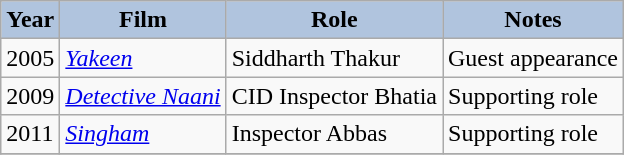<table class="wikitable sortable">
<tr>
<th style="background:#B0C4DE;">Year</th>
<th style="background:#B0C4DE;">Film</th>
<th style="background:#B0C4DE;">Role</th>
<th style="background:#B0C4DE;">Notes</th>
</tr>
<tr>
<td>2005</td>
<td><em><a href='#'>Yakeen</a></em></td>
<td>Siddharth Thakur</td>
<td>Guest appearance</td>
</tr>
<tr>
<td>2009</td>
<td><em><a href='#'>Detective Naani</a></em></td>
<td>CID Inspector Bhatia</td>
<td>Supporting role</td>
</tr>
<tr>
<td>2011</td>
<td><em><a href='#'>Singham</a></em></td>
<td>Inspector Abbas</td>
<td>Supporting role</td>
</tr>
<tr>
</tr>
</table>
